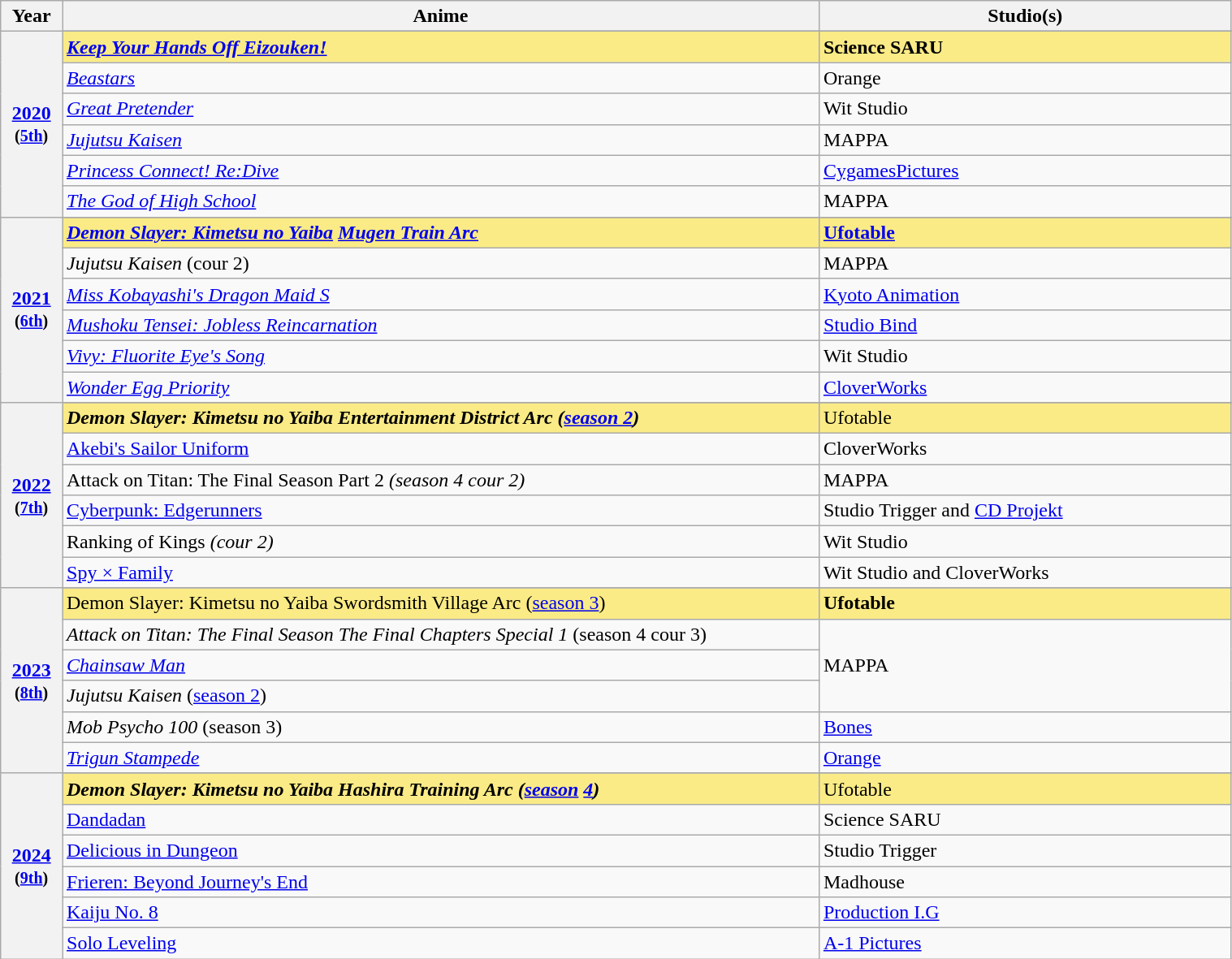<table class="wikitable" style="width:80%;">
<tr>
<th style="width:5%;">Year</th>
<th style="width:61.5%;">Anime</th>
<th style="width:33.5%;">Studio(s)</th>
</tr>
<tr>
<th rowspan="7" style="text-align:center;"><a href='#'>2020</a><br><small>(<a href='#'>5th</a>)</small>
</th>
</tr>
<tr style="background:#FAEB86">
<td><em><a href='#'><strong>Keep Your Hands Off Eizouken!</strong></a></em></td>
<td><strong>Science SARU</strong></td>
</tr>
<tr>
<td><em><a href='#'>Beastars</a></em></td>
<td>Orange</td>
</tr>
<tr>
<td><em><a href='#'>Great Pretender</a></em></td>
<td>Wit Studio</td>
</tr>
<tr>
<td><em><a href='#'>Jujutsu Kaisen</a></em></td>
<td>MAPPA</td>
</tr>
<tr>
<td><em><a href='#'>Princess Connect! Re:Dive</a></em></td>
<td><a href='#'>CygamesPictures</a></td>
</tr>
<tr>
<td><em><a href='#'>The God of High School</a></em></td>
<td>MAPPA</td>
</tr>
<tr>
<th rowspan="7" style="text-align:center;"><a href='#'>2021</a><br><small>(<a href='#'>6th</a>)</small>
</th>
</tr>
<tr style="background:#FAEB86">
<td><strong><em><a href='#'>Demon Slayer: Kimetsu no Yaiba</a> <a href='#'>Mugen Train Arc</a></em></strong></td>
<td><strong><a href='#'>Ufotable</a></strong></td>
</tr>
<tr>
<td><em>Jujutsu Kaisen</em> (cour 2)</td>
<td>MAPPA</td>
</tr>
<tr>
<td><em><a href='#'>Miss Kobayashi's Dragon Maid S</a></em></td>
<td><a href='#'>Kyoto Animation</a></td>
</tr>
<tr>
<td><em><a href='#'>Mushoku Tensei: Jobless Reincarnation</a></em></td>
<td><a href='#'>Studio Bind</a></td>
</tr>
<tr>
<td><em><a href='#'>Vivy: Fluorite Eye's Song</a></em></td>
<td>Wit Studio</td>
</tr>
<tr>
<td><em><a href='#'>Wonder Egg Priority</a></em></td>
<td><a href='#'>CloverWorks</a></td>
</tr>
<tr>
<th rowspan="7" style="text-align:center;"><a href='#'>2022</a><br><small>(<a href='#'>7th</a>)</small>
</th>
</tr>
<tr style="background:#FAEB86">
<td><strong><em>Demon Slayer: Kimetsu no Yaiba Entertainment District Arc<em> (<a href='#'>season 2</a>)<strong></td>
<td></strong>Ufotable<strong></td>
</tr>
<tr>
<td></em><a href='#'>Akebi's Sailor Uniform</a><em></td>
<td>CloverWorks</td>
</tr>
<tr>
<td></em>Attack on Titan: The Final Season Part 2<em> (season 4 cour 2)</td>
<td>MAPPA</td>
</tr>
<tr>
<td></em><a href='#'>Cyberpunk: Edgerunners</a><em></td>
<td>Studio Trigger and <a href='#'>CD Projekt</a></td>
</tr>
<tr>
<td></em>Ranking of Kings<em> (cour 2)</td>
<td>Wit Studio</td>
</tr>
<tr>
<td></em><a href='#'>Spy × Family</a><em></td>
<td>Wit Studio and CloverWorks</td>
</tr>
<tr>
<th rowspan="7" style="text-align:center;"><a href='#'>2023</a><br><small>(<a href='#'>8th</a>)</small>
</th>
</tr>
<tr style="background:#FAEB86">
<td></em></strong>Demon Slayer: Kimetsu no Yaiba Swordsmith Village Arc</em> (<a href='#'>season 3</a>)</strong></td>
<td><strong>Ufotable</strong></td>
</tr>
<tr>
<td><em>Attack on Titan: The Final Season The Final Chapters Special 1</em> (season 4 cour 3)</td>
<td rowspan="3">MAPPA</td>
</tr>
<tr>
<td><em><a href='#'>Chainsaw Man</a></em></td>
</tr>
<tr>
<td><em>Jujutsu Kaisen</em> (<a href='#'>season 2</a>)</td>
</tr>
<tr>
<td><em>Mob Psycho 100</em> (season 3)</td>
<td><a href='#'>Bones</a></td>
</tr>
<tr>
<td><em><a href='#'>Trigun Stampede</a></em></td>
<td><a href='#'>Orange</a></td>
</tr>
<tr>
<th rowspan="7" style="text-align:center;"><a href='#'>2024</a><br><small>(<a href='#'>9th</a>)</small>
</th>
</tr>
<tr style="background:#FAEB86;">
<td><strong><em>Demon Slayer: Kimetsu no Yaiba Hashira Training Arc<em> (<a href='#'>season</a><strong> </strong><a href='#'>4</a>)<strong></td>
<td></strong>Ufotable<strong></td>
</tr>
<tr>
<td></em><a href='#'>Dandadan</a><em></td>
<td>Science SARU</td>
</tr>
<tr>
<td></em><a href='#'>Delicious in Dungeon</a><em></td>
<td>Studio Trigger</td>
</tr>
<tr>
<td></em><a href='#'>Frieren: Beyond Journey's End</a><em></td>
<td>Madhouse</td>
</tr>
<tr>
<td></em><a href='#'>Kaiju No. 8</a><em></td>
<td><a href='#'>Production I.G</a></td>
</tr>
<tr>
<td></em><a href='#'>Solo Leveling</a><em></td>
<td><a href='#'>A-1 Pictures</a></td>
</tr>
</table>
